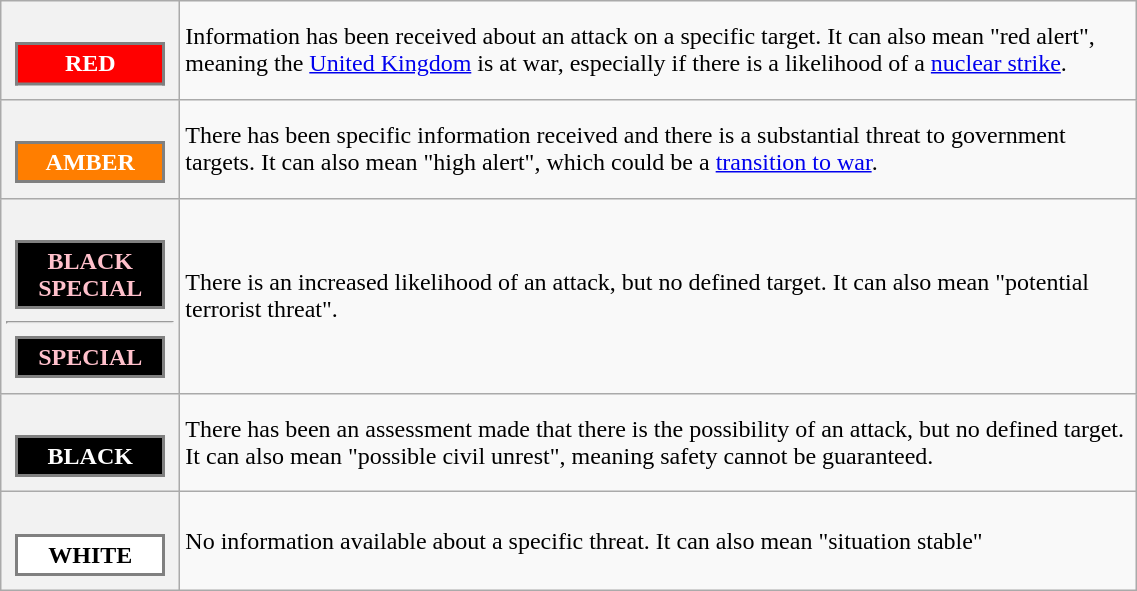<table class="wikitable" style="width: 60%; float: center; margin: 0 0 0 1em;">
<tr>
<th><br><table class="wikitable" style="width: 100px; border: 2px solid grey; margin: 6px;">
<tr>
<th style="background: #ff0000; color: white;">RED</th>
</tr>
</table>
</th>
<td>Information has been received about an attack on a specific target. It can also mean "red alert", meaning the <a href='#'>United Kingdom</a> is at war, especially if there is a likelihood of a <a href='#'>nuclear strike</a>.</td>
</tr>
<tr>
<th><br><table class="wikitable" style="width: 100px; border: 2px solid grey; margin: 6px;">
<tr>
<th style="background: #FF7E00; color: white;">AMBER</th>
</tr>
</table>
</th>
<td>There has been specific information received and there is a substantial threat to government targets. It can also mean "high alert", which could be a <a href='#'>transition to war</a>.</td>
</tr>
<tr>
<th><br><table class="wikitable" style="width: 100px; border: 2px solid grey; margin: 6px;">
<tr>
<th style="background: black; color: pink;">BLACK SPECIAL</th>
</tr>
</table>
<hr><table class="wikitable" style="width: 100px; border: 2px solid grey; margin: 6px;">
<tr>
<th style="background: black; color: pink;">SPECIAL</th>
</tr>
</table>
</th>
<td>There is an increased likelihood of an attack, but no defined target. It can also mean "potential terrorist threat".</td>
</tr>
<tr>
<th><br><table class="wikitable" style="width: 100px; border: 2px solid grey; margin: 6px;">
<tr>
<th style="background: black; color: white;">BLACK</th>
</tr>
</table>
</th>
<td>There has been an assessment made that there is the possibility of an attack, but no defined target. It can also mean "possible civil unrest", meaning safety cannot be guaranteed.</td>
</tr>
<tr>
<th><br><table class="wikitable" style="width: 100px; border: 2px solid grey; margin: 6px;">
<tr>
<th style="background: white;">WHITE</th>
</tr>
</table>
</th>
<td>No information available about a specific threat. It can also mean "situation stable"</td>
</tr>
</table>
